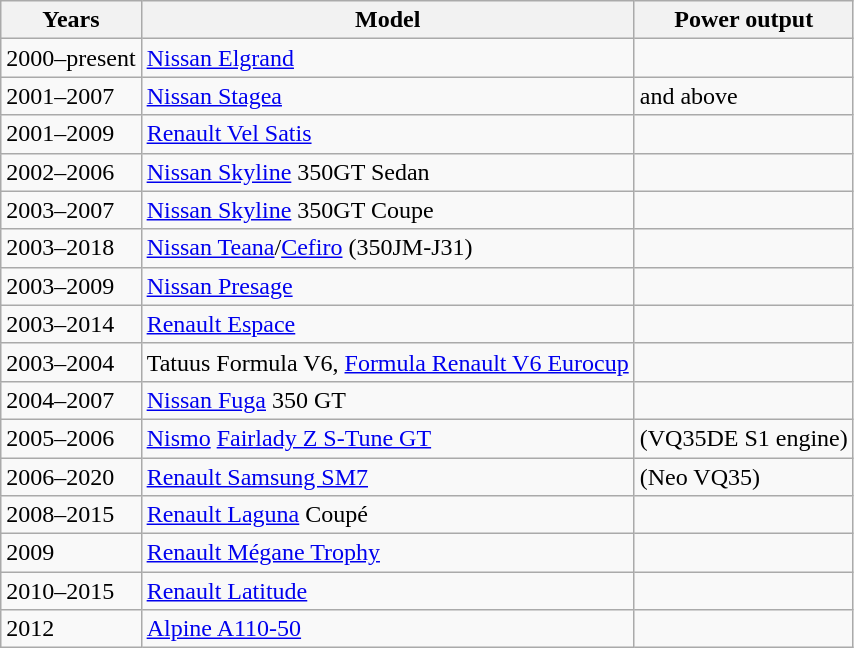<table class="wikitable">
<tr>
<th>Years</th>
<th>Model</th>
<th>Power output</th>
</tr>
<tr>
<td>2000–present</td>
<td><a href='#'>Nissan Elgrand</a></td>
<td></td>
</tr>
<tr>
<td>2001–2007</td>
<td><a href='#'>Nissan Stagea</a></td>
<td> and above</td>
</tr>
<tr>
<td>2001–2009</td>
<td><a href='#'>Renault Vel Satis</a></td>
<td></td>
</tr>
<tr>
<td>2002–2006</td>
<td><a href='#'>Nissan Skyline</a> 350GT Sedan</td>
<td></td>
</tr>
<tr>
<td>2003–2007</td>
<td><a href='#'>Nissan Skyline</a> 350GT Coupe</td>
<td></td>
</tr>
<tr>
<td>2003–2018</td>
<td><a href='#'>Nissan Teana</a>/<a href='#'>Cefiro</a> (350JM-J31)</td>
<td></td>
</tr>
<tr>
<td>2003–2009</td>
<td><a href='#'>Nissan Presage</a></td>
<td></td>
</tr>
<tr>
<td>2003–2014</td>
<td><a href='#'>Renault Espace</a></td>
<td></td>
</tr>
<tr>
<td>2003–2004</td>
<td>Tatuus Formula V6, <a href='#'>Formula Renault V6 Eurocup</a></td>
<td></td>
</tr>
<tr>
<td>2004–2007</td>
<td><a href='#'>Nissan Fuga</a> 350 GT</td>
<td></td>
</tr>
<tr>
<td>2005–2006</td>
<td><a href='#'>Nismo</a> <a href='#'>Fairlady Z S-Tune GT</a></td>
<td> (VQ35DE S1 engine)</td>
</tr>
<tr>
<td>2006–2020</td>
<td><a href='#'>Renault Samsung SM7</a></td>
<td> (Neo VQ35)</td>
</tr>
<tr>
<td>2008–2015</td>
<td><a href='#'>Renault Laguna</a> Coupé</td>
<td></td>
</tr>
<tr>
<td>2009</td>
<td><a href='#'>Renault Mégane Trophy</a></td>
<td></td>
</tr>
<tr>
<td>2010–2015</td>
<td><a href='#'>Renault Latitude</a></td>
<td></td>
</tr>
<tr>
<td>2012</td>
<td><a href='#'>Alpine A110-50</a></td>
<td></td>
</tr>
</table>
